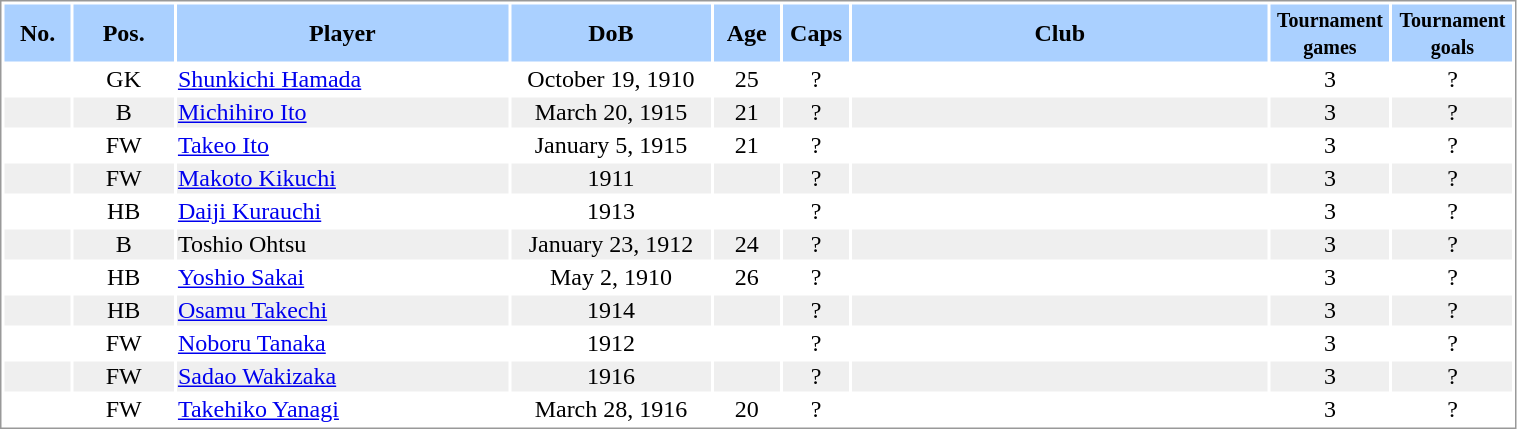<table border="0" width="80%" style="border: 1px solid #999; background-color:#FFFFFF; text-align:center">
<tr align="center" bgcolor="#AAD0FF">
<th width=4%>No.</th>
<th width=6%>Pos.</th>
<th width=20%>Player</th>
<th width=12%>DoB</th>
<th width=4%>Age</th>
<th width=4%>Caps</th>
<th width=25%>Club</th>
<th width=6%><small>Tournament<br>games</small></th>
<th width=6%><small>Tournament<br>goals</small></th>
</tr>
<tr>
<td></td>
<td>GK</td>
<td align="left"><a href='#'>Shunkichi Hamada</a></td>
<td>October 19, 1910</td>
<td>25</td>
<td>?</td>
<td align="left"></td>
<td>3</td>
<td>?</td>
</tr>
<tr bgcolor="#EFEFEF">
<td></td>
<td>B</td>
<td align="left"><a href='#'>Michihiro Ito</a></td>
<td>March 20, 1915</td>
<td>21</td>
<td>?</td>
<td align="left"></td>
<td>3</td>
<td>?</td>
</tr>
<tr>
<td></td>
<td>FW</td>
<td align="left"><a href='#'>Takeo Ito</a></td>
<td>January 5, 1915</td>
<td>21</td>
<td>?</td>
<td align="left"></td>
<td>3</td>
<td>?</td>
</tr>
<tr bgcolor="#EFEFEF">
<td></td>
<td>FW</td>
<td align="left"><a href='#'>Makoto Kikuchi</a></td>
<td>1911</td>
<td></td>
<td>?</td>
<td align="left"></td>
<td>3</td>
<td>?</td>
</tr>
<tr>
<td></td>
<td>HB</td>
<td align="left"><a href='#'>Daiji Kurauchi</a></td>
<td>1913</td>
<td></td>
<td>?</td>
<td align="left"></td>
<td>3</td>
<td>?</td>
</tr>
<tr bgcolor="#EFEFEF">
<td></td>
<td>B</td>
<td align="left">Toshio Ohtsu</td>
<td>January 23, 1912</td>
<td>24</td>
<td>?</td>
<td align="left"></td>
<td>3</td>
<td>?</td>
</tr>
<tr>
<td></td>
<td>HB</td>
<td align="left"><a href='#'>Yoshio Sakai</a></td>
<td>May 2, 1910</td>
<td>26</td>
<td>?</td>
<td align="left"></td>
<td>3</td>
<td>?</td>
</tr>
<tr bgcolor="#EFEFEF">
<td></td>
<td>HB</td>
<td align="left"><a href='#'>Osamu Takechi</a></td>
<td>1914</td>
<td></td>
<td>?</td>
<td align="left"></td>
<td>3</td>
<td>?</td>
</tr>
<tr>
<td></td>
<td>FW</td>
<td align="left"><a href='#'>Noboru Tanaka</a></td>
<td>1912</td>
<td></td>
<td>?</td>
<td align="left"></td>
<td>3</td>
<td>?</td>
</tr>
<tr bgcolor="#EFEFEF">
<td></td>
<td>FW</td>
<td align="left"><a href='#'>Sadao Wakizaka</a></td>
<td>1916</td>
<td></td>
<td>?</td>
<td align="left"></td>
<td>3</td>
<td>?</td>
</tr>
<tr>
<td></td>
<td>FW</td>
<td align="left"><a href='#'>Takehiko Yanagi</a></td>
<td>March 28, 1916</td>
<td>20</td>
<td>?</td>
<td align="left"></td>
<td>3</td>
<td>?</td>
</tr>
</table>
